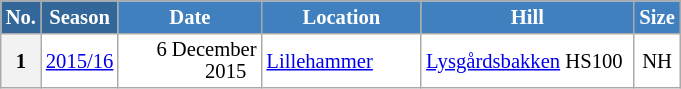<table class="wikitable sortable" style="font-size:86%; line-height:15px; text-align:left; border:grey solid 1px; border-collapse:collapse; background:#ffffff;">
<tr style="background:#efefef;">
<th style="background-color:#369; color:white; width:10px;">No.</th>
<th style="background-color:#369; color:white;  width:30px;">Season</th>
<th style="background-color:#4180be; color:white; width:89px;">Date</th>
<th style="background-color:#4180be; color:white; width:100px;">Location</th>
<th style="background-color:#4180be; color:white; width:135px;">Hill</th>
<th style="background-color:#4180be; color:white; width:25px;">Size</th>
</tr>
<tr>
<th scope=row style="text-align:center;">1</th>
<td align=center><a href='#'>2015/16</a></td>
<td align=right>6 December 2015  </td>
<td> <a href='#'>Lillehammer</a></td>
<td><a href='#'>Lysgårdsbakken</a> HS100</td>
<td align=center>NH</td>
</tr>
</table>
